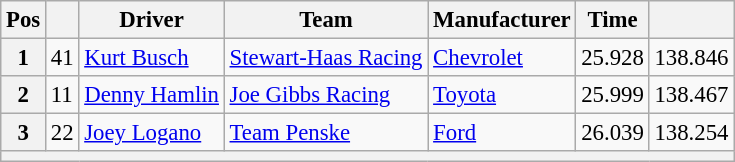<table class="wikitable" style="font-size:95%">
<tr>
<th>Pos</th>
<th></th>
<th>Driver</th>
<th>Team</th>
<th>Manufacturer</th>
<th>Time</th>
<th></th>
</tr>
<tr>
<th>1</th>
<td>41</td>
<td><a href='#'>Kurt Busch</a></td>
<td><a href='#'>Stewart-Haas Racing</a></td>
<td><a href='#'>Chevrolet</a></td>
<td>25.928</td>
<td>138.846</td>
</tr>
<tr>
<th>2</th>
<td>11</td>
<td><a href='#'>Denny Hamlin</a></td>
<td><a href='#'>Joe Gibbs Racing</a></td>
<td><a href='#'>Toyota</a></td>
<td>25.999</td>
<td>138.467</td>
</tr>
<tr>
<th>3</th>
<td>22</td>
<td><a href='#'>Joey Logano</a></td>
<td><a href='#'>Team Penske</a></td>
<td><a href='#'>Ford</a></td>
<td>26.039</td>
<td>138.254</td>
</tr>
<tr>
<th colspan="7"></th>
</tr>
</table>
